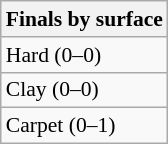<table class=wikitable style=font-size:90%>
<tr>
<th>Finals by surface</th>
</tr>
<tr>
<td>Hard (0–0)</td>
</tr>
<tr>
<td>Clay (0–0)</td>
</tr>
<tr>
<td>Carpet (0–1)</td>
</tr>
</table>
